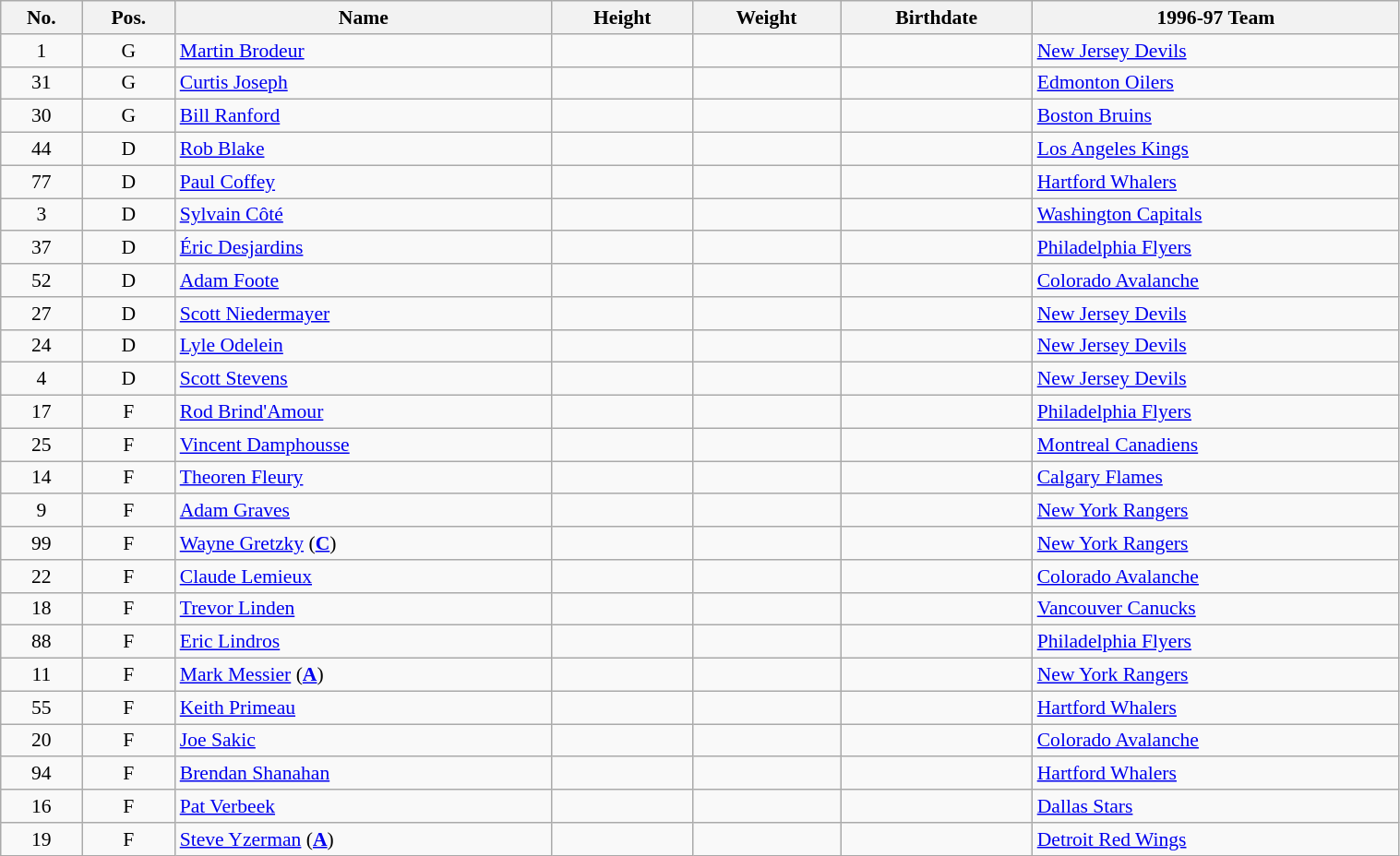<table class="wikitable sortable" width="80%" style="font-size: 90%; text-align: center;">
<tr>
<th>No.</th>
<th>Pos.</th>
<th>Name</th>
<th>Height</th>
<th>Weight</th>
<th>Birthdate</th>
<th>1996-97 Team</th>
</tr>
<tr>
<td>1</td>
<td>G</td>
<td style="text-align:left;"><a href='#'>Martin Brodeur</a></td>
<td></td>
<td></td>
<td style="text-align:right;"></td>
<td style="text-align:left;"> <a href='#'>New Jersey Devils</a></td>
</tr>
<tr>
<td>31</td>
<td>G</td>
<td style="text-align:left;"><a href='#'>Curtis Joseph</a></td>
<td></td>
<td></td>
<td style="text-align:right;"></td>
<td style="text-align:left;"> <a href='#'>Edmonton Oilers</a></td>
</tr>
<tr>
<td>30</td>
<td>G</td>
<td style="text-align:left;"><a href='#'>Bill Ranford</a></td>
<td></td>
<td></td>
<td style="text-align:right;"></td>
<td style="text-align:left;"> <a href='#'>Boston Bruins</a></td>
</tr>
<tr>
<td>44</td>
<td>D</td>
<td style="text-align:left;"><a href='#'>Rob Blake</a></td>
<td></td>
<td></td>
<td style="text-align:right;"></td>
<td style="text-align:left;"> <a href='#'>Los Angeles Kings</a></td>
</tr>
<tr>
<td>77</td>
<td>D</td>
<td style="text-align:left;"><a href='#'>Paul Coffey</a></td>
<td></td>
<td></td>
<td style="text-align:right;"></td>
<td style="text-align:left;"> <a href='#'>Hartford Whalers</a></td>
</tr>
<tr>
<td>3</td>
<td>D</td>
<td style="text-align:left;"><a href='#'>Sylvain Côté</a></td>
<td></td>
<td></td>
<td style="text-align:right;"></td>
<td style="text-align:left;"> <a href='#'>Washington Capitals</a></td>
</tr>
<tr>
<td>37</td>
<td>D</td>
<td style="text-align:left;"><a href='#'>Éric Desjardins</a></td>
<td></td>
<td></td>
<td style="text-align:right;"></td>
<td style="text-align:left;"> <a href='#'>Philadelphia Flyers</a></td>
</tr>
<tr>
<td>52</td>
<td>D</td>
<td style="text-align:left;"><a href='#'>Adam Foote</a></td>
<td></td>
<td></td>
<td style="text-align:right;"></td>
<td style="text-align:left;"> <a href='#'>Colorado Avalanche</a></td>
</tr>
<tr>
<td>27</td>
<td>D</td>
<td style="text-align:left;"><a href='#'>Scott Niedermayer</a></td>
<td></td>
<td></td>
<td style="text-align:right;"></td>
<td style="text-align:left;"> <a href='#'>New Jersey Devils</a></td>
</tr>
<tr>
<td>24</td>
<td>D</td>
<td style="text-align:left;"><a href='#'>Lyle Odelein</a></td>
<td></td>
<td></td>
<td style="text-align:right;"></td>
<td style="text-align:left;"> <a href='#'>New Jersey Devils</a></td>
</tr>
<tr>
<td>4</td>
<td>D</td>
<td style="text-align:left;"><a href='#'>Scott Stevens</a></td>
<td></td>
<td></td>
<td style="text-align:right;"></td>
<td style="text-align:left;"> <a href='#'>New Jersey Devils</a></td>
</tr>
<tr>
<td>17</td>
<td>F</td>
<td style="text-align:left;"><a href='#'>Rod Brind'Amour</a></td>
<td></td>
<td></td>
<td style="text-align:right;"></td>
<td style="text-align:left;"> <a href='#'>Philadelphia Flyers</a></td>
</tr>
<tr>
<td>25</td>
<td>F</td>
<td style="text-align:left;"><a href='#'>Vincent Damphousse</a></td>
<td></td>
<td></td>
<td style="text-align:right;"></td>
<td style="text-align:left;"> <a href='#'>Montreal Canadiens</a></td>
</tr>
<tr>
<td>14</td>
<td>F</td>
<td style="text-align:left;"><a href='#'>Theoren Fleury</a></td>
<td></td>
<td></td>
<td style="text-align:right;"></td>
<td style="text-align:left;"> <a href='#'>Calgary Flames</a></td>
</tr>
<tr>
<td>9</td>
<td>F</td>
<td style="text-align:left;"><a href='#'>Adam Graves</a></td>
<td></td>
<td></td>
<td style="text-align:right;"></td>
<td style="text-align:left;"> <a href='#'>New York Rangers</a></td>
</tr>
<tr>
<td>99</td>
<td>F</td>
<td style="text-align:left;"><a href='#'>Wayne Gretzky</a> (<strong><a href='#'>C</a></strong>)</td>
<td></td>
<td></td>
<td style="text-align:right;"></td>
<td style="text-align:left;"> <a href='#'>New York Rangers</a></td>
</tr>
<tr>
<td>22</td>
<td>F</td>
<td style="text-align:left;"><a href='#'>Claude Lemieux</a></td>
<td></td>
<td></td>
<td style="text-align:right;"></td>
<td style="text-align:left;"> <a href='#'>Colorado Avalanche</a></td>
</tr>
<tr>
<td>18</td>
<td>F</td>
<td style="text-align:left;"><a href='#'>Trevor Linden</a></td>
<td></td>
<td></td>
<td style="text-align:right;"></td>
<td style="text-align:left;"> <a href='#'>Vancouver Canucks</a></td>
</tr>
<tr>
<td>88</td>
<td>F</td>
<td style="text-align:left;"><a href='#'>Eric Lindros</a></td>
<td></td>
<td></td>
<td style="text-align:right;"></td>
<td style="text-align:left;"> <a href='#'>Philadelphia Flyers</a></td>
</tr>
<tr>
<td>11</td>
<td>F</td>
<td style="text-align:left;"><a href='#'>Mark Messier</a> (<strong><a href='#'>A</a></strong>)</td>
<td></td>
<td></td>
<td style="text-align:right;"></td>
<td style="text-align:left;"> <a href='#'>New York Rangers</a></td>
</tr>
<tr>
<td>55</td>
<td>F</td>
<td style="text-align:left;"><a href='#'>Keith Primeau</a></td>
<td></td>
<td></td>
<td style="text-align:right;"></td>
<td style="text-align:left;"> <a href='#'>Hartford Whalers</a></td>
</tr>
<tr>
<td>20</td>
<td>F</td>
<td style="text-align:left;"><a href='#'>Joe Sakic</a></td>
<td></td>
<td></td>
<td style="text-align:right;"></td>
<td style="text-align:left;"> <a href='#'>Colorado Avalanche</a></td>
</tr>
<tr>
<td>94</td>
<td>F</td>
<td style="text-align:left;"><a href='#'>Brendan Shanahan</a></td>
<td></td>
<td></td>
<td style="text-align:right;"></td>
<td style="text-align:left;"> <a href='#'>Hartford Whalers</a></td>
</tr>
<tr>
<td>16</td>
<td>F</td>
<td style="text-align:left;"><a href='#'>Pat Verbeek</a></td>
<td></td>
<td></td>
<td style="text-align:right;"></td>
<td style="text-align:left;"> <a href='#'>Dallas Stars</a></td>
</tr>
<tr>
<td>19</td>
<td>F</td>
<td style="text-align:left;"><a href='#'>Steve Yzerman</a> (<strong><a href='#'>A</a></strong>)</td>
<td></td>
<td></td>
<td style="text-align:right;"></td>
<td style="text-align:left;"> <a href='#'>Detroit Red Wings</a></td>
</tr>
</table>
